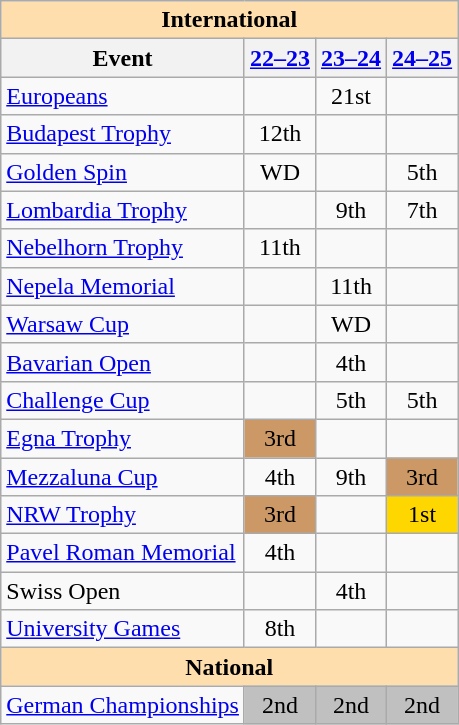<table class="wikitable" style="text-align:center">
<tr>
<th colspan="4" style="background-color: #ffdead; " align="center">International</th>
</tr>
<tr>
<th>Event</th>
<th><a href='#'>22–23</a></th>
<th><a href='#'>23–24</a></th>
<th><a href='#'>24–25</a></th>
</tr>
<tr>
<td align=left><a href='#'>Europeans</a></td>
<td></td>
<td>21st</td>
<td></td>
</tr>
<tr>
<td align=left> <a href='#'>Budapest Trophy</a></td>
<td>12th</td>
<td></td>
<td></td>
</tr>
<tr>
<td align=left> <a href='#'>Golden Spin</a></td>
<td>WD</td>
<td></td>
<td>5th</td>
</tr>
<tr>
<td align=left> <a href='#'>Lombardia Trophy</a></td>
<td></td>
<td>9th</td>
<td>7th</td>
</tr>
<tr>
<td align=left> <a href='#'>Nebelhorn Trophy</a></td>
<td>11th</td>
<td></td>
<td></td>
</tr>
<tr>
<td align=left> <a href='#'>Nepela Memorial</a></td>
<td></td>
<td>11th</td>
<td></td>
</tr>
<tr>
<td align=left> <a href='#'>Warsaw Cup</a></td>
<td></td>
<td>WD</td>
<td></td>
</tr>
<tr>
<td align=left><a href='#'>Bavarian Open</a></td>
<td></td>
<td>4th</td>
<td></td>
</tr>
<tr>
<td align=left><a href='#'>Challenge Cup</a></td>
<td></td>
<td>5th</td>
<td>5th</td>
</tr>
<tr>
<td align=left><a href='#'>Egna Trophy</a></td>
<td bgcolor=cc9966>3rd</td>
<td></td>
<td></td>
</tr>
<tr>
<td align=left><a href='#'>Mezzaluna Cup</a></td>
<td>4th</td>
<td>9th</td>
<td bgcolor=cc9966>3rd</td>
</tr>
<tr>
<td align=left><a href='#'>NRW Trophy</a></td>
<td bgcolor=cc9966>3rd</td>
<td></td>
<td bgcolor=gold>1st</td>
</tr>
<tr>
<td align=left><a href='#'>Pavel Roman Memorial</a></td>
<td>4th</td>
<td></td>
<td></td>
</tr>
<tr>
<td align=left>Swiss Open</td>
<td></td>
<td>4th</td>
<td></td>
</tr>
<tr>
<td align=left><a href='#'>University Games</a></td>
<td>8th</td>
<td></td>
<td></td>
</tr>
<tr>
<th colspan="4" style="background-color: #ffdead; " align="center">National</th>
</tr>
<tr>
<td align=left><a href='#'>German Championships</a></td>
<td bgcolor=silver>2nd</td>
<td bgcolor=silver>2nd</td>
<td bgcolor="silver">2nd</td>
</tr>
</table>
